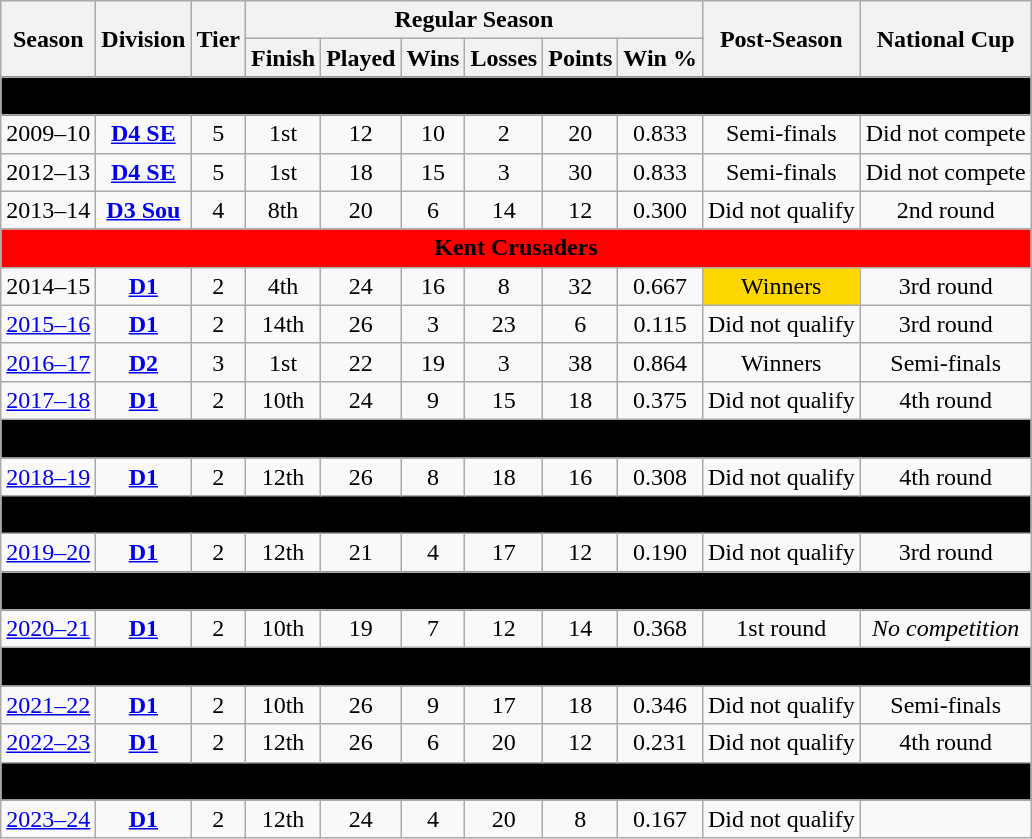<table class="wikitable" style="font-size:100%;">
<tr bgcolor="#efefef">
<th rowspan="2">Season</th>
<th rowspan="2">Division</th>
<th rowspan="2">Tier</th>
<th colspan="6">Regular Season</th>
<th rowspan="2">Post-Season</th>
<th rowspan="2">National Cup</th>
</tr>
<tr>
<th>Finish</th>
<th>Played</th>
<th>Wins</th>
<th>Losses</th>
<th>Points</th>
<th>Win %</th>
</tr>
<tr>
<td colspan="13" align=center bgcolor="black"><span><strong>Barking Abbey</strong></span></td>
</tr>
<tr>
<td style="text-align:center;">2009–10</td>
<td style="text-align:center;"><strong><a href='#'>D4 SE</a></strong></td>
<td style="text-align:center;">5</td>
<td style="text-align:center;">1st</td>
<td style="text-align:center;">12</td>
<td style="text-align:center;">10</td>
<td style="text-align:center;">2</td>
<td style="text-align:center;">20</td>
<td style="text-align:center;">0.833</td>
<td style="text-align:center;">Semi-finals</td>
<td style="text-align:center;">Did not compete</td>
</tr>
<tr>
<td style="text-align:center;">2012–13</td>
<td style="text-align:center;"><strong><a href='#'>D4 SE</a></strong></td>
<td style="text-align:center;">5</td>
<td style="text-align:center;">1st</td>
<td style="text-align:center;">18</td>
<td style="text-align:center;">15</td>
<td style="text-align:center;">3</td>
<td style="text-align:center;">30</td>
<td style="text-align:center;">0.833</td>
<td style="text-align:center;">Semi-finals</td>
<td style="text-align:center;">Did not compete</td>
</tr>
<tr>
<td style="text-align:center;">2013–14</td>
<td style="text-align:center;"><strong><a href='#'>D3 Sou</a></strong></td>
<td style="text-align:center;">4</td>
<td style="text-align:center;">8th</td>
<td style="text-align:center;">20</td>
<td style="text-align:center;">6</td>
<td style="text-align:center;">14</td>
<td style="text-align:center;">12</td>
<td style="text-align:center;">0.300</td>
<td style="text-align:center;">Did not qualify</td>
<td style="text-align:center;">2nd round</td>
</tr>
<tr>
<td colspan="13" align=center bgcolor="red"><span><strong>Kent Crusaders</strong></span></td>
</tr>
<tr>
<td style="text-align:center;">2014–15</td>
<td style="text-align:center;"><strong><a href='#'>D1</a></strong></td>
<td style="text-align:center;">2</td>
<td style="text-align:center;">4th</td>
<td style="text-align:center;">24</td>
<td style="text-align:center;">16</td>
<td style="text-align:center;">8</td>
<td style="text-align:center;">32</td>
<td style="text-align:center;">0.667</td>
<td style="text-align:center;"bgcolor=gold>Winners</td>
<td style="text-align:center;">3rd round</td>
</tr>
<tr>
<td style="text-align:center;"><a href='#'>2015–16</a></td>
<td style="text-align:center;"><strong><a href='#'>D1</a></strong></td>
<td style="text-align:center;">2</td>
<td style="text-align:center;">14th</td>
<td style="text-align:center;">26</td>
<td style="text-align:center;">3</td>
<td style="text-align:center;">23</td>
<td style="text-align:center;">6</td>
<td style="text-align:center;">0.115</td>
<td style="text-align:center;">Did not qualify</td>
<td style="text-align:center;">3rd round</td>
</tr>
<tr>
<td style="text-align:center;"><a href='#'>2016–17</a></td>
<td style="text-align:center;"><strong><a href='#'>D2</a></strong></td>
<td style="text-align:center;">3</td>
<td style="text-align:center;">1st</td>
<td style="text-align:center;">22</td>
<td style="text-align:center;">19</td>
<td style="text-align:center;">3</td>
<td style="text-align:center;">38</td>
<td style="text-align:center;">0.864</td>
<td style="text-align:center;">Winners</td>
<td style="text-align:center;">Semi-finals</td>
</tr>
<tr>
<td style="text-align:center;"><a href='#'>2017–18</a></td>
<td style="text-align:center;"><strong><a href='#'>D1</a></strong></td>
<td style="text-align:center;">2</td>
<td style="text-align:center;">10th</td>
<td style="text-align:center;">24</td>
<td style="text-align:center;">9</td>
<td style="text-align:center;">15</td>
<td style="text-align:center;">18</td>
<td style="text-align:center;">0.375</td>
<td style="text-align:center;">Did not qualify</td>
<td style="text-align:center;">4th round</td>
</tr>
<tr>
<td colspan="13" align=center bgcolor="black"><span><strong>Barking Abbey Crusaders</strong></span></td>
</tr>
<tr>
<td style="text-align:center;"><a href='#'>2018–19</a></td>
<td style="text-align:center;"><strong><a href='#'>D1</a></strong></td>
<td style="text-align:center;">2</td>
<td style="text-align:center;">12th</td>
<td style="text-align:center;">26</td>
<td style="text-align:center;">8</td>
<td style="text-align:center;">18</td>
<td style="text-align:center;">16</td>
<td style="text-align:center;">0.308</td>
<td style="text-align:center;">Did not qualify</td>
<td style="text-align:center;">4th round</td>
</tr>
<tr>
<td colspan="13" align=center bgcolor="black"><span><strong>Barking Abbey</strong></span></td>
</tr>
<tr>
<td style="text-align:center;"><a href='#'>2019–20</a></td>
<td style="text-align:center;"><strong><a href='#'>D1</a></strong></td>
<td style="text-align:center;">2</td>
<td style="text-align:center;">12th</td>
<td style="text-align:center;">21</td>
<td style="text-align:center;">4</td>
<td style="text-align:center;">17</td>
<td style="text-align:center;">12</td>
<td style="text-align:center;">0.190</td>
<td style="text-align:center;">Did not qualify</td>
<td style="text-align:center;">3rd round</td>
</tr>
<tr>
<td colspan="13" align=center bgcolor="black"><span><strong>BA London Lions</strong></span></td>
</tr>
<tr>
<td style="text-align:center;"><a href='#'>2020–21</a></td>
<td style="text-align:center;"><strong><a href='#'>D1</a></strong></td>
<td style="text-align:center;">2</td>
<td style="text-align:center;">10th</td>
<td style="text-align:center;">19</td>
<td style="text-align:center;">7</td>
<td style="text-align:center;">12</td>
<td style="text-align:center;">14</td>
<td style="text-align:center;">0.368</td>
<td style="text-align:center;">1st round</td>
<td style="text-align:center;"><em>No competition</em></td>
</tr>
<tr>
<td colspan="13" align=center bgcolor="black"><span><strong>London Lions II</strong></span></td>
</tr>
<tr>
<td style="text-align:center;"><a href='#'>2021–22</a></td>
<td style="text-align:center;"><strong><a href='#'>D1</a></strong></td>
<td style="text-align:center;">2</td>
<td style="text-align:center;">10th</td>
<td style="text-align:center;">26</td>
<td style="text-align:center;">9</td>
<td style="text-align:center;">17</td>
<td style="text-align:center;">18</td>
<td style="text-align:center;">0.346</td>
<td style="text-align:center;">Did not qualify</td>
<td style="text-align:center;">Semi-finals</td>
</tr>
<tr>
<td style="text-align:center;"><a href='#'>2022–23</a></td>
<td style="text-align:center;"><strong><a href='#'>D1</a></strong></td>
<td style="text-align:center;">2</td>
<td style="text-align:center;">12th</td>
<td style="text-align:center;">26</td>
<td style="text-align:center;">6</td>
<td style="text-align:center;">20</td>
<td style="text-align:center;">12</td>
<td style="text-align:center;">0.231</td>
<td style="text-align:center;">Did not qualify</td>
<td style="text-align:center;">4th round</td>
</tr>
<tr>
<td colspan="13" align=center bgcolor="black"><span><strong>Barking Abbey</strong></span></td>
</tr>
<tr>
<td style="text-align:center;"><a href='#'>2023–24</a></td>
<td style="text-align:center;"><strong><a href='#'>D1</a></strong></td>
<td style="text-align:center;">2</td>
<td style="text-align:center;">12th</td>
<td style="text-align:center;">24</td>
<td style="text-align:center;">4</td>
<td style="text-align:center;">20</td>
<td style="text-align:center;">8</td>
<td style="text-align:center;">0.167</td>
<td style="text-align:center;">Did not qualify</td>
<td style="text-align:center;"></td>
</tr>
</table>
